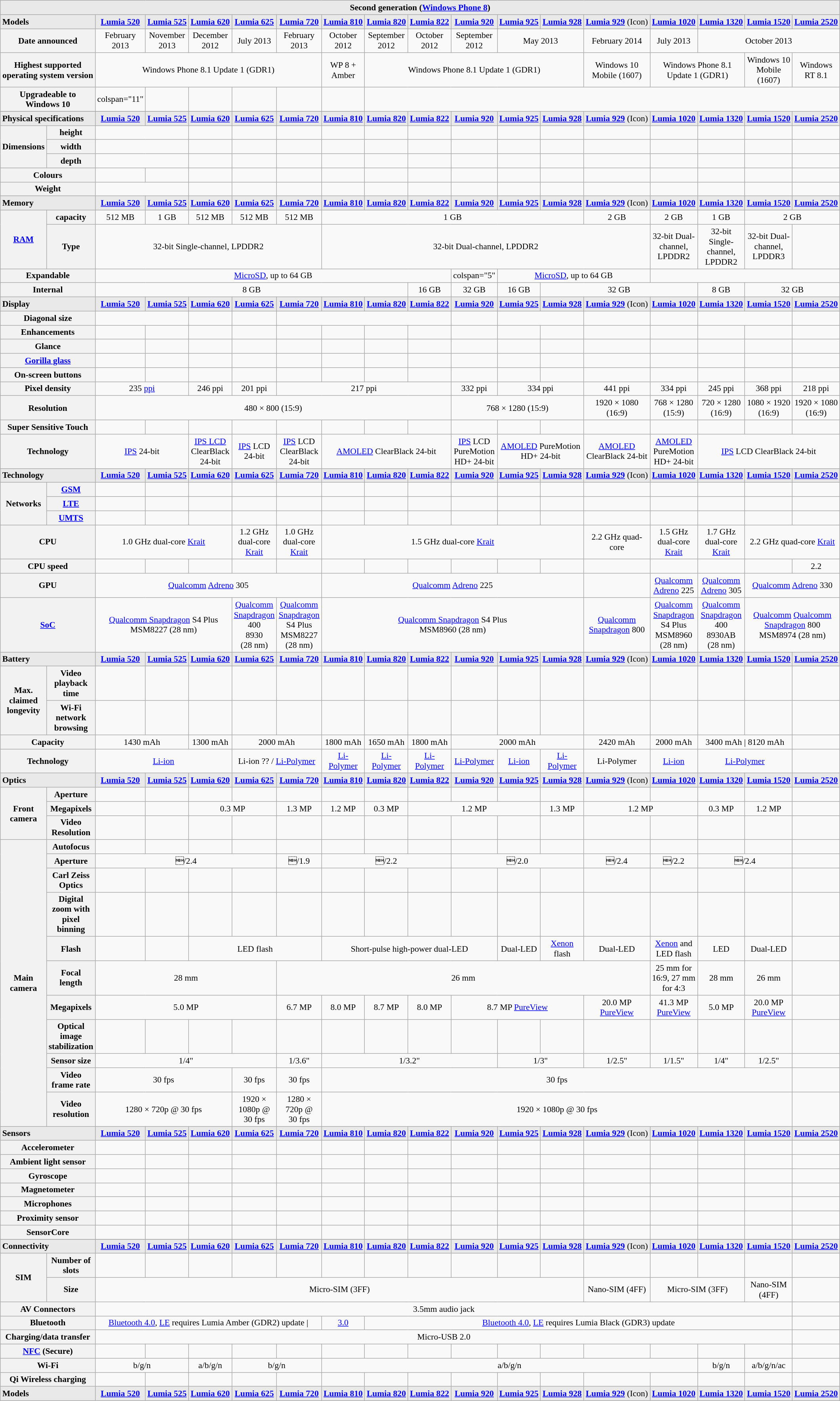<table class="wikitable collapsible collapsed" style="text-align:center; width:100%; font-size:90%">
<tr>
<th style="background:#e9e9e9;" colspan=99>Second generation (<a href='#'>Windows Phone 8</a>)</th>
</tr>
<tr style="background:#e9e9e9; white-space:nowrap;">
<td colspan=2 style="text-align:left;"><strong>Models</strong></td>
<td><strong><a href='#'>Lumia 520</a></strong></td>
<td><strong><a href='#'>Lumia 525</a></strong></td>
<td><strong><a href='#'>Lumia 620</a></strong></td>
<td><strong><a href='#'>Lumia 625</a></strong></td>
<td><strong><a href='#'>Lumia 720</a></strong></td>
<td><strong><a href='#'>Lumia 810</a></strong></td>
<td><strong><a href='#'>Lumia 820</a></strong></td>
<td><strong><a href='#'>Lumia 822</a></strong></td>
<td><strong><a href='#'>Lumia 920</a></strong></td>
<td><strong><a href='#'>Lumia 925</a></strong></td>
<td><strong><a href='#'>Lumia 928</a></strong></td>
<td><strong><a href='#'>Lumia 929</a></strong> (Icon)</td>
<td><strong><a href='#'>Lumia 1020</a></strong></td>
<td><strong><a href='#'>Lumia 1320</a></strong> </td>
<td><strong><a href='#'>Lumia 1520</a></strong> </td>
<td><strong><a href='#'>Lumia 2520</a></strong> </td>
</tr>
<tr>
<th colspan=2>Date announced</th>
<td>February 2013</td>
<td>November 2013</td>
<td>December 2012</td>
<td>July 2013</td>
<td>February 2013</td>
<td>October 2012</td>
<td>September 2012</td>
<td>October 2012</td>
<td>September 2012</td>
<td colspan="2">May 2013</td>
<td>February 2014</td>
<td>July 2013</td>
<td colspan="3">October 2013</td>
</tr>
<tr>
<th colspan=2>Highest supported operating system version</th>
<td colspan="5">Windows Phone 8.1 Update 1 (GDR1)</td>
<td>WP 8 + Amber</td>
<td colspan="5">Windows Phone 8.1 Update 1 (GDR1)</td>
<td>Windows 10 Mobile (1607)</td>
<td colspan="2">Windows Phone 8.1 Update 1 (GDR1)</td>
<td>Windows 10 Mobile (1607)</td>
<td>Windows RT 8.1</td>
</tr>
<tr>
<th colspan=2>Upgradeable to Windows 10</th>
<td>colspan="11" </td>
<td></td>
<td></td>
<td></td>
<td></td>
<td></td>
</tr>
<tr>
</tr>
<tr style="background:#e9e9e9;">
<td colspan=2 style="text-align:left;"><strong>Physical specifications</strong></td>
<td><strong><a href='#'>Lumia 520</a></strong></td>
<td><strong><a href='#'>Lumia 525</a></strong></td>
<td><strong><a href='#'>Lumia 620</a></strong></td>
<td><strong><a href='#'>Lumia 625</a></strong></td>
<td><strong><a href='#'>Lumia 720</a></strong></td>
<td><strong><a href='#'>Lumia 810</a></strong></td>
<td><strong><a href='#'>Lumia 820</a></strong></td>
<td><strong><a href='#'>Lumia 822</a></strong></td>
<td><strong><a href='#'>Lumia 920</a></strong></td>
<td><strong><a href='#'>Lumia 925</a></strong></td>
<td><strong><a href='#'>Lumia 928</a></strong></td>
<td><strong><a href='#'>Lumia 929</a></strong> (Icon)</td>
<td><strong><a href='#'>Lumia 1020</a></strong></td>
<td><strong><a href='#'>Lumia 1320</a></strong></td>
<td><strong><a href='#'>Lumia 1520</a></strong></td>
<td><strong><a href='#'>Lumia 2520</a></strong></td>
</tr>
<tr>
<th rowspan=3>Dimensions <br> </th>
<th>height</th>
<td colspan="2"></td>
<td></td>
<td></td>
<td></td>
<td></td>
<td></td>
<td></td>
<td></td>
<td></td>
<td></td>
<td></td>
<td></td>
<td></td>
<td></td>
<td></td>
</tr>
<tr>
<th>width</th>
<td colspan="2"></td>
<td></td>
<td></td>
<td></td>
<td></td>
<td></td>
<td></td>
<td></td>
<td></td>
<td></td>
<td></td>
<td></td>
<td></td>
<td></td>
<td></td>
</tr>
<tr>
<th>depth</th>
<td colspan="2"></td>
<td></td>
<td></td>
<td></td>
<td></td>
<td></td>
<td></td>
<td></td>
<td></td>
<td></td>
<td></td>
<td></td>
<td></td>
<td></td>
<td></td>
</tr>
<tr>
<th colspan=2>Colours</th>
<td></td>
<td></td>
<td></td>
<td></td>
<td></td>
<td></td>
<td></td>
<td></td>
<td></td>
<td></td>
<td></td>
<td></td>
<td></td>
<td></td>
<td></td>
<td></td>
</tr>
<tr>
<th colspan=2>Weight <br> </th>
<td colspan="2"></td>
<td></td>
<td></td>
<td></td>
<td></td>
<td></td>
<td></td>
<td></td>
<td></td>
<td></td>
<td></td>
<td></td>
<td></td>
<td></td>
<td></td>
</tr>
<tr style="background:#e9e9e9;">
<td colspan=2 style="text-align:left;"><strong>Memory</strong></td>
<td><strong><a href='#'>Lumia 520</a></strong></td>
<td><strong><a href='#'>Lumia 525</a></strong></td>
<td><strong><a href='#'>Lumia 620</a></strong></td>
<td><strong><a href='#'>Lumia 625</a></strong></td>
<td><strong><a href='#'>Lumia 720</a></strong></td>
<td><strong><a href='#'>Lumia 810</a></strong></td>
<td><strong><a href='#'>Lumia 820</a></strong></td>
<td><strong><a href='#'>Lumia 822</a></strong></td>
<td><strong><a href='#'>Lumia 920</a></strong></td>
<td><strong><a href='#'>Lumia 925</a></strong></td>
<td><strong><a href='#'>Lumia 928</a></strong></td>
<td><strong><a href='#'>Lumia 929</a></strong> (Icon)</td>
<td><strong><a href='#'>Lumia 1020</a></strong></td>
<td><strong><a href='#'>Lumia 1320</a></strong></td>
<td><strong><a href='#'>Lumia 1520</a></strong></td>
<td><strong><a href='#'>Lumia 2520</a></strong></td>
</tr>
<tr>
<th rowspan=2><a href='#'>RAM</a></th>
<th>capacity</th>
<td>512 MB</td>
<td>1 GB</td>
<td>512 MB</td>
<td>512 MB</td>
<td>512 MB</td>
<td colspan="6">1 GB</td>
<td>2 GB</td>
<td>2 GB</td>
<td>1 GB</td>
<td colspan=2>2 GB</td>
</tr>
<tr>
<th>Type</th>
<td colspan=5>32-bit Single-channel, LPDDR2</td>
<td colspan=7>32-bit Dual-channel, LPDDR2</td>
<td>32-bit Dual-channel, LPDDR2</td>
<td>32-bit Single-channel, LPDDR2</td>
<td>32-bit Dual-channel, LPDDR3</td>
<td></td>
</tr>
<tr>
<th colspan=2>Expandable</th>
<td colspan="8"><a href='#'>MicroSD</a>, up to 64 GB</td>
<td>colspan="5" </td>
<td colspan="3"><a href='#'>MicroSD</a>, up to 64 GB</td>
</tr>
<tr>
<th colspan=2>Internal</th>
<td colspan="7">8 GB</td>
<td>16 GB</td>
<td>32 GB</td>
<td>16 GB</td>
<td colspan="3">32 GB</td>
<td>8 GB</td>
<td colspan=2>32 GB</td>
</tr>
<tr style="background:#e9e9e9;">
<td colspan=2 style="text-align:left;"><strong>Display</strong></td>
<td><strong><a href='#'>Lumia 520</a></strong></td>
<td><strong><a href='#'>Lumia 525</a></strong></td>
<td><strong><a href='#'>Lumia 620</a></strong></td>
<td><strong><a href='#'>Lumia 625</a></strong></td>
<td><strong><a href='#'>Lumia 720</a></strong></td>
<td><strong><a href='#'>Lumia 810</a></strong></td>
<td><strong><a href='#'>Lumia 820</a></strong></td>
<td><strong><a href='#'>Lumia 822</a></strong></td>
<td><strong><a href='#'>Lumia 920</a></strong></td>
<td><strong><a href='#'>Lumia 925</a></strong></td>
<td><strong><a href='#'>Lumia 928</a></strong></td>
<td><strong><a href='#'>Lumia 929</a></strong> (Icon)</td>
<td><strong><a href='#'>Lumia 1020</a></strong></td>
<td><strong><a href='#'>Lumia 1320</a></strong></td>
<td><strong><a href='#'>Lumia 1520</a></strong></td>
<td><strong><a href='#'>Lumia 2520</a></strong></td>
</tr>
<tr>
<th colspan=2>Diagonal size <br> </th>
<td colspan="2"></td>
<td></td>
<td></td>
<td colspan="4"></td>
<td></td>
<td colspan="2"></td>
<td></td>
<td></td>
<td colspan="2"></td>
<td></td>
</tr>
<tr>
<th colspan=2>Enhancements</th>
<td></td>
<td></td>
<td></td>
<td></td>
<td></td>
<td></td>
<td></td>
<td></td>
<td></td>
<td></td>
<td></td>
<td></td>
<td></td>
<td></td>
<td></td>
<td></td>
</tr>
<tr>
<th colspan=2>Glance</th>
<td></td>
<td></td>
<td></td>
<td></td>
<td></td>
<td></td>
<td></td>
<td></td>
<td></td>
<td></td>
<td></td>
<td></td>
<td></td>
<td></td>
<td></td>
<td></td>
</tr>
<tr>
<th colspan=2><a href='#'>Gorilla glass</a></th>
<td></td>
<td></td>
<td></td>
<td></td>
<td></td>
<td></td>
<td></td>
<td></td>
<td></td>
<td></td>
<td></td>
<td></td>
<td></td>
<td></td>
<td></td>
<td></td>
</tr>
<tr>
<th colspan=2>On-screen buttons</th>
<td></td>
<td></td>
<td></td>
<td></td>
<td></td>
<td></td>
<td></td>
<td></td>
<td></td>
<td></td>
<td></td>
<td></td>
<td></td>
<td></td>
<td></td>
<td></td>
</tr>
<tr>
<th colspan=2>Pixel density <br> </th>
<td colspan="2">235 <a href='#'>ppi</a></td>
<td>246 ppi</td>
<td>201 ppi</td>
<td colspan="4">217 ppi</td>
<td>332 ppi</td>
<td colspan="2">334 ppi</td>
<td>441 ppi</td>
<td>334 ppi</td>
<td>245 ppi</td>
<td>368 ppi</td>
<td>218 ppi</td>
</tr>
<tr>
<th colspan=2>Resolution <br> </th>
<td colspan="8">480 × 800 (15:9)</td>
<td colspan="3">768 × 1280 (15:9)</td>
<td>1920 × 1080 (16:9)</td>
<td>768 × 1280 (15:9)</td>
<td>720 × 1280 (16:9)</td>
<td>1080 × 1920 (16:9)</td>
<td>1920 × 1080 (16:9)</td>
</tr>
<tr>
<th colspan=2>Super Sensitive Touch</th>
<td></td>
<td></td>
<td></td>
<td></td>
<td></td>
<td></td>
<td></td>
<td></td>
<td></td>
<td></td>
<td></td>
<td></td>
<td></td>
<td></td>
<td></td>
<td></td>
</tr>
<tr>
<th colspan=2>Technology</th>
<td colspan="2"><a href='#'>IPS</a> 24-bit</td>
<td><a href='#'>IPS LCD</a> ClearBlack 24-bit</td>
<td><a href='#'>IPS</a> LCD 24-bit</td>
<td><a href='#'>IPS</a> LCD ClearBlack 24-bit</td>
<td colspan="3"><a href='#'>AMOLED</a> ClearBlack 24-bit</td>
<td><a href='#'>IPS</a> LCD PureMotion HD+ 24-bit</td>
<td colspan="2"><a href='#'>AMOLED</a> PureMotion HD+ 24-bit</td>
<td><a href='#'>AMOLED</a> ClearBlack 24-bit</td>
<td><a href='#'>AMOLED</a> PureMotion HD+ 24-bit</td>
<td colspan="3"><a href='#'>IPS</a> LCD ClearBlack 24-bit</td>
</tr>
<tr style="background:#e9e9e9;">
<td colspan=2 style="text-align:left;"><strong>Technology</strong></td>
<td><strong><a href='#'>Lumia 520</a></strong></td>
<td><strong><a href='#'>Lumia 525</a></strong></td>
<td><strong><a href='#'>Lumia 620</a></strong></td>
<td><strong><a href='#'>Lumia 625</a></strong></td>
<td><strong><a href='#'>Lumia 720</a></strong></td>
<td><strong><a href='#'>Lumia 810</a></strong></td>
<td><strong><a href='#'>Lumia 820</a></strong></td>
<td><strong><a href='#'>Lumia 822</a></strong></td>
<td><strong><a href='#'>Lumia 920</a></strong></td>
<td><strong><a href='#'>Lumia 925</a></strong></td>
<td><strong><a href='#'>Lumia 928</a></strong></td>
<td><strong><a href='#'>Lumia 929</a></strong> (Icon)</td>
<td><strong><a href='#'>Lumia 1020</a></strong></td>
<td><strong><a href='#'>Lumia 1320</a></strong></td>
<td><strong><a href='#'>Lumia 1520</a></strong></td>
<td><strong><a href='#'>Lumia 2520</a></strong></td>
</tr>
<tr>
<th rowspan=3>Networks</th>
<th><a href='#'>GSM</a></th>
<td></td>
<td></td>
<td></td>
<td></td>
<td></td>
<td></td>
<td></td>
<td></td>
<td></td>
<td></td>
<td></td>
<td></td>
<td></td>
<td></td>
<td></td>
<td></td>
</tr>
<tr>
<th><a href='#'>LTE</a></th>
<td></td>
<td></td>
<td></td>
<td></td>
<td></td>
<td></td>
<td></td>
<td></td>
<td></td>
<td></td>
<td></td>
<td></td>
<td></td>
<td></td>
<td></td>
<td></td>
</tr>
<tr>
<th><a href='#'>UMTS</a></th>
<td></td>
<td></td>
<td></td>
<td></td>
<td></td>
<td></td>
<td></td>
<td></td>
<td></td>
<td></td>
<td></td>
<td></td>
<td></td>
<td></td>
<td></td>
<td></td>
</tr>
<tr>
<th colspan=2>CPU</th>
<td colspan="3">1.0 GHz dual-core <a href='#'>Krait</a></td>
<td>1.2 GHz dual-core <a href='#'>Krait</a></td>
<td>1.0 GHz dual-core <a href='#'>Krait</a></td>
<td colspan="6">1.5 GHz dual-core <a href='#'>Krait</a></td>
<td>2.2 GHz quad-core</td>
<td>1.5 GHz dual-core <a href='#'>Krait</a></td>
<td>1.7 GHz dual-core <a href='#'>Krait</a></td>
<td colspan=2>2.2 GHz quad-core <a href='#'>Krait</a></td>
</tr>
<tr>
<th colspan=2>CPU speed <br> </th>
<td></td>
<td></td>
<td></td>
<td></td>
<td></td>
<td></td>
<td></td>
<td></td>
<td></td>
<td></td>
<td></td>
<td></td>
<td></td>
<td></td>
<td></td>
<td>2.2</td>
</tr>
<tr>
<th colspan=2>GPU</th>
<td colspan="5"><a href='#'>Qualcomm</a> <a href='#'>Adreno</a> 305</td>
<td colspan="6"><a href='#'>Qualcomm</a> <a href='#'>Adreno</a> 225</td>
<td></td>
<td><a href='#'>Qualcomm</a> <a href='#'>Adreno</a> 225</td>
<td><a href='#'>Qualcomm</a> <a href='#'>Adreno</a> 305</td>
<td colspan=2><a href='#'>Qualcomm</a> <a href='#'>Adreno</a> 330</td>
</tr>
<tr>
<th colspan=2><a href='#'>SoC</a></th>
<td colspan="3"><a href='#'>Qualcomm Snapdragon</a> S4 Plus<br> MSM8227 (28 nm)</td>
<td><a href='#'>Qualcomm Snapdragon</a> 400<br> 8930 (28 nm)</td>
<td><a href='#'>Qualcomm Snapdragon</a> S4 Plus<br> MSM8227 (28 nm)</td>
<td colspan="6"><a href='#'>Qualcomm Snapdragon</a> S4 Plus<br> MSM8960 (28 nm)</td>
<td><a href='#'>Qualcomm Snapdragon</a> 800</td>
<td><a href='#'>Qualcomm Snapdragon</a> S4 Plus<br> MSM8960 (28 nm)</td>
<td><a href='#'>Qualcomm Snapdragon</a> 400<br> 8930AB (28 nm)</td>
<td colspan=2><a href='#'>Qualcomm</a> <a href='#'>Qualcomm Snapdragon</a> 800 MSM8974 (28 nm)</td>
</tr>
<tr style="background:#e9e9e9;">
<td colspan=2 style="text-align:left;"><strong>Battery</strong></td>
<td><strong><a href='#'>Lumia 520</a></strong></td>
<td><strong><a href='#'>Lumia 525</a></strong></td>
<td><strong><a href='#'>Lumia 620</a></strong></td>
<td><strong><a href='#'>Lumia 625</a></strong></td>
<td><strong><a href='#'>Lumia 720</a></strong></td>
<td><strong><a href='#'>Lumia 810</a></strong></td>
<td><strong><a href='#'>Lumia 820</a></strong></td>
<td><strong><a href='#'>Lumia 822</a></strong></td>
<td><strong><a href='#'>Lumia 920</a></strong></td>
<td><strong><a href='#'>Lumia 925</a></strong></td>
<td><strong><a href='#'>Lumia 928</a></strong></td>
<td><strong><a href='#'>Lumia 929</a></strong> (Icon)</td>
<td><strong><a href='#'>Lumia 1020</a></strong></td>
<td><strong><a href='#'>Lumia 1320</a></strong></td>
<td><strong><a href='#'>Lumia 1520</a></strong></td>
<td><strong><a href='#'>Lumia 2520</a></strong></td>
</tr>
<tr>
<th rowspan=2>Max. claimed longevity <br> </th>
<th>Video playback time</th>
<td></td>
<td></td>
<td></td>
<td></td>
<td></td>
<td></td>
<td></td>
<td></td>
<td></td>
<td></td>
<td></td>
<td></td>
<td></td>
<td></td>
<td></td>
<td></td>
</tr>
<tr>
<th>Wi-Fi network browsing</th>
<td></td>
<td></td>
<td></td>
<td></td>
<td></td>
<td></td>
<td></td>
<td></td>
<td></td>
<td></td>
<td></td>
<td></td>
<td></td>
<td></td>
<td></td>
<td></td>
</tr>
<tr>
<th colspan=2>Capacity <br> </th>
<td colspan="2">1430 mAh</td>
<td>1300 mAh</td>
<td colspan="2">2000 mAh</td>
<td>1800 mAh</td>
<td>1650 mAh</td>
<td>1800 mAh</td>
<td colspan="3">2000 mAh</td>
<td>2420 mAh</td>
<td>2000 mAh</td>
<td colspan="2">3400 mAh | 8120 mAh</td>
<td></td>
</tr>
<tr>
<th colspan=2>Technology</th>
<td colspan="3"><a href='#'>Li-ion</a></td>
<td colspan="2">Li-ion ?? / <a href='#'>Li-Polymer</a></td>
<td><a href='#'>Li-Polymer</a></td>
<td><a href='#'>Li-Polymer</a></td>
<td><a href='#'>Li-Polymer</a></td>
<td><a href='#'>Li-Polymer</a></td>
<td><a href='#'>Li-ion</a></td>
<td><a href='#'>Li-Polymer</a></td>
<td>Li-Polymer</td>
<td><a href='#'>Li-ion</a></td>
<td colspan="2"><a href='#'>Li-Polymer</a></td>
<td></td>
</tr>
<tr style="background:#e9e9e9;">
<td colspan=2 style="text-align:left;"><strong>Optics</strong></td>
<td><strong><a href='#'>Lumia 520</a></strong></td>
<td><strong><a href='#'>Lumia 525</a></strong></td>
<td><strong><a href='#'>Lumia 620</a></strong></td>
<td><strong><a href='#'>Lumia 625</a></strong></td>
<td><strong><a href='#'>Lumia 720</a></strong></td>
<td><strong><a href='#'>Lumia 810</a></strong></td>
<td><strong><a href='#'>Lumia 820</a></strong></td>
<td><strong><a href='#'>Lumia 822</a></strong></td>
<td><strong><a href='#'>Lumia 920</a></strong></td>
<td><strong><a href='#'>Lumia 925</a></strong></td>
<td><strong><a href='#'>Lumia 928</a></strong></td>
<td><strong><a href='#'>Lumia 929</a></strong> (Icon)</td>
<td><strong><a href='#'>Lumia 1020</a></strong></td>
<td><strong><a href='#'>Lumia 1320</a></strong></td>
<td><strong><a href='#'>Lumia 1520</a></strong></td>
<td><strong><a href='#'>Lumia 2520</a></strong></td>
</tr>
<tr>
<th rowspan=3>Front camera</th>
<th>Aperture</th>
<td></td>
<td></td>
<td></td>
<td></td>
<td></td>
<td></td>
<td></td>
<td></td>
<td></td>
<td></td>
<td></td>
<td></td>
<td></td>
<td></td>
<td></td>
<td></td>
</tr>
<tr>
<th>Megapixels</th>
<td></td>
<td></td>
<td colspan="2">0.3 MP</td>
<td>1.3 MP</td>
<td>1.2 MP</td>
<td>0.3 MP</td>
<td colspan="3">1.2 MP</td>
<td>1.3 MP</td>
<td colspan="2">1.2 MP</td>
<td>0.3 MP</td>
<td>1.2 MP</td>
<td></td>
</tr>
<tr>
<th>Video Resolution</th>
<td></td>
<td></td>
<td></td>
<td></td>
<td></td>
<td></td>
<td></td>
<td></td>
<td></td>
<td></td>
<td></td>
<td></td>
<td></td>
<td></td>
<td></td>
<td></td>
</tr>
<tr>
<th rowspan=11>Main camera</th>
<th>Autofocus</th>
<td></td>
<td></td>
<td></td>
<td></td>
<td></td>
<td></td>
<td></td>
<td></td>
<td></td>
<td></td>
<td></td>
<td></td>
<td></td>
<td></td>
<td></td>
<td></td>
</tr>
<tr>
<th>Aperture</th>
<td colspan="4">/2.4</td>
<td>/1.9</td>
<td colspan="3">/2.2</td>
<td colspan="3">/2.0</td>
<td>/2.4</td>
<td>/2.2</td>
<td colspan="2">/2.4</td>
<td></td>
</tr>
<tr>
<th>Carl Zeiss Optics</th>
<td></td>
<td></td>
<td></td>
<td></td>
<td></td>
<td></td>
<td></td>
<td></td>
<td></td>
<td></td>
<td></td>
<td></td>
<td></td>
<td></td>
<td></td>
<td></td>
</tr>
<tr>
<th>Digital zoom with pixel binning</th>
<td></td>
<td></td>
<td></td>
<td></td>
<td></td>
<td></td>
<td></td>
<td></td>
<td></td>
<td></td>
<td></td>
<td></td>
<td></td>
<td></td>
<td></td>
<td></td>
</tr>
<tr>
<th>Flash</th>
<td></td>
<td></td>
<td colspan="3">LED flash</td>
<td colspan="4">Short-pulse high-power dual-LED</td>
<td>Dual-LED</td>
<td><a href='#'>Xenon</a> flash</td>
<td>Dual-LED</td>
<td><a href='#'>Xenon</a> and LED flash</td>
<td>LED</td>
<td>Dual-LED</td>
<td></td>
</tr>
<tr>
<th>Focal length <br> </th>
<td colspan="4">28 mm</td>
<td colspan="8">26 mm</td>
<td>25 mm for 16:9, 27 mm for 4:3</td>
<td 28>28 mm</td>
<td>26 mm</td>
<td></td>
</tr>
<tr>
<th>Megapixels</th>
<td colspan="4">5.0 MP</td>
<td>6.7 MP</td>
<td colspan="1">8.0 MP</td>
<td colspan="1">8.7 MP</td>
<td colspan="1">8.0 MP</td>
<td colspan="3">8.7 MP <a href='#'>PureView</a></td>
<td>20.0 MP <a href='#'>PureView</a></td>
<td>41.3 MP <a href='#'>PureView</a></td>
<td>5.0 MP</td>
<td>20.0 MP <a href='#'>PureView</a></td>
<td></td>
</tr>
<tr>
<th>Optical image stabilization</th>
<td></td>
<td></td>
<td></td>
<td></td>
<td></td>
<td></td>
<td></td>
<td></td>
<td></td>
<td></td>
<td></td>
<td></td>
<td></td>
<td></td>
<td></td>
<td></td>
</tr>
<tr>
<th>Sensor size <br> </th>
<td colspan="4">1/4"</td>
<td>1/3.6"</td>
<td colspan="4">1/3.2"</td>
<td colspan="2">1/3"</td>
<td>1/2.5"</td>
<td>1/1.5"</td>
<td>1/4"</td>
<td>1/2.5"</td>
<td></td>
</tr>
<tr>
<th>Video frame rate <br> </th>
<td colspan="3">30 fps</td>
<td>30 fps</td>
<td>30 fps</td>
<td colspan="10">30 fps</td>
<td></td>
</tr>
<tr>
<th>Video resolution</th>
<td colspan="3">1280 × 720p @ 30 fps</td>
<td>1920 × 1080p @ 30 fps</td>
<td>1280 × 720p @ 30 fps</td>
<td colspan="10">1920 × 1080p @ 30 fps</td>
<td></td>
</tr>
<tr style="background:#e9e9e9;">
<td colspan=2 style="text-align:left;"><strong>Sensors</strong></td>
<td><strong><a href='#'>Lumia 520</a></strong></td>
<td><strong><a href='#'>Lumia 525</a></strong></td>
<td><strong><a href='#'>Lumia 620</a></strong></td>
<td><strong><a href='#'>Lumia 625</a></strong></td>
<td><strong><a href='#'>Lumia 720</a></strong></td>
<td><strong><a href='#'>Lumia 810</a></strong></td>
<td><strong><a href='#'>Lumia 820</a></strong></td>
<td><strong><a href='#'>Lumia 822</a></strong></td>
<td><strong><a href='#'>Lumia 920</a></strong></td>
<td><strong><a href='#'>Lumia 925</a></strong></td>
<td><strong><a href='#'>Lumia 928</a></strong></td>
<td><strong><a href='#'>Lumia 929</a></strong> (Icon)</td>
<td><strong><a href='#'>Lumia 1020</a></strong></td>
<td><strong><a href='#'>Lumia 1320</a></strong></td>
<td><strong><a href='#'>Lumia 1520</a></strong></td>
<td><strong><a href='#'>Lumia 2520</a></strong></td>
</tr>
<tr>
<th colspan=2>Accelerometer</th>
<td></td>
<td></td>
<td></td>
<td></td>
<td></td>
<td></td>
<td></td>
<td></td>
<td></td>
<td></td>
<td></td>
<td></td>
<td></td>
<td></td>
<td></td>
<td></td>
</tr>
<tr>
<th colspan=2>Ambient light sensor</th>
<td></td>
<td></td>
<td></td>
<td></td>
<td></td>
<td></td>
<td></td>
<td></td>
<td></td>
<td></td>
<td></td>
<td></td>
<td></td>
<td></td>
<td></td>
<td></td>
</tr>
<tr>
<th colspan=2>Gyroscope</th>
<td></td>
<td></td>
<td></td>
<td></td>
<td></td>
<td></td>
<td></td>
<td></td>
<td></td>
<td></td>
<td></td>
<td></td>
<td></td>
<td></td>
<td></td>
<td></td>
</tr>
<tr>
<th colspan=2>Magnetometer</th>
<td></td>
<td></td>
<td></td>
<td></td>
<td></td>
<td></td>
<td></td>
<td></td>
<td></td>
<td></td>
<td></td>
<td></td>
<td></td>
<td></td>
<td></td>
<td></td>
</tr>
<tr>
<th colspan=2>Microphones</th>
<td></td>
<td></td>
<td></td>
<td></td>
<td></td>
<td></td>
<td></td>
<td></td>
<td></td>
<td></td>
<td></td>
<td></td>
<td></td>
<td></td>
<td></td>
<td></td>
</tr>
<tr>
<th colspan=2>Proximity sensor</th>
<td></td>
<td></td>
<td></td>
<td></td>
<td></td>
<td></td>
<td></td>
<td></td>
<td></td>
<td></td>
<td></td>
<td></td>
<td></td>
<td></td>
<td></td>
<td></td>
</tr>
<tr>
<th colspan=2>SensorCore</th>
<td></td>
<td></td>
<td></td>
<td></td>
<td></td>
<td></td>
<td></td>
<td></td>
<td></td>
<td></td>
<td></td>
<td></td>
<td></td>
<td></td>
<td></td>
<td></td>
</tr>
<tr>
</tr>
<tr style="background:#e9e9e9;">
<td colspan=2 style="text-align:left;"><strong>Connectivity</strong></td>
<td><strong><a href='#'>Lumia 520</a></strong></td>
<td><strong><a href='#'>Lumia 525</a></strong></td>
<td><strong><a href='#'>Lumia 620</a></strong></td>
<td><strong><a href='#'>Lumia 625</a></strong></td>
<td><strong><a href='#'>Lumia 720</a></strong></td>
<td><strong><a href='#'>Lumia 810</a></strong></td>
<td><strong><a href='#'>Lumia 820</a></strong></td>
<td><strong><a href='#'>Lumia 822</a></strong></td>
<td><strong><a href='#'>Lumia 920</a></strong></td>
<td><strong><a href='#'>Lumia 925</a></strong></td>
<td><strong><a href='#'>Lumia 928</a></strong></td>
<td><strong><a href='#'>Lumia 929</a></strong> (Icon)</td>
<td><strong><a href='#'>Lumia 1020</a></strong></td>
<td><strong><a href='#'>Lumia 1320</a></strong></td>
<td><strong><a href='#'>Lumia 1520</a></strong></td>
<td><strong><a href='#'>Lumia 2520</a></strong></td>
</tr>
<tr>
<th rowspan=2>SIM</th>
<th>Number of slots</th>
<td></td>
<td></td>
<td></td>
<td></td>
<td></td>
<td></td>
<td></td>
<td></td>
<td></td>
<td></td>
<td></td>
<td></td>
<td></td>
<td></td>
<td></td>
<td></td>
</tr>
<tr>
<th>Size</th>
<td colspan="11">Micro-SIM (3FF)</td>
<td>Nano-SIM (4FF)</td>
<td colspan="2">Micro-SIM (3FF)</td>
<td>Nano-SIM (4FF)</td>
<td></td>
</tr>
<tr>
<th colspan=2>AV Connectors</th>
<td colspan=15>3.5mm audio jack</td>
<td></td>
</tr>
<tr>
<th colspan=2>Bluetooth</th>
<td colspan="5"><a href='#'>Bluetooth 4.0</a>, <a href='#'>LE</a> requires Lumia Amber (GDR2) update |</td>
<td colspan="1"><a href='#'>3.0</a></td>
<td colspan="9"><a href='#'>Bluetooth 4.0</a>, <a href='#'>LE</a> requires Lumia Black (GDR3) update</td>
<td></td>
</tr>
<tr>
<th colspan=2>Charging/data transfer</th>
<td colspan=15>Micro-USB 2.0</td>
<td></td>
</tr>
<tr>
<th colspan=2><a href='#'>NFC</a> (Secure)</th>
<td></td>
<td></td>
<td></td>
<td></td>
<td></td>
<td></td>
<td></td>
<td></td>
<td></td>
<td></td>
<td></td>
<td></td>
<td></td>
<td></td>
<td></td>
<td></td>
</tr>
<tr>
<th colspan=2>Wi-Fi</th>
<td colspan=2>b/g/n</td>
<td>a/b/g/n</td>
<td colspan=2>b/g/n</td>
<td colspan=8>a/b/g/n</td>
<td>b/g/n</td>
<td>a/b/g/n/ac</td>
<td></td>
</tr>
<tr>
<th colspan=2>Qi Wireless charging</th>
<td></td>
<td></td>
<td></td>
<td></td>
<td></td>
<td></td>
<td></td>
<td></td>
<td></td>
<td></td>
<td></td>
<td></td>
<td></td>
<td></td>
<td></td>
<td></td>
</tr>
<tr style="background:#e9e9e9;">
<td colspan=2 style="text-align:left;"><strong>Models</strong></td>
<td><strong><a href='#'>Lumia 520</a></strong></td>
<td><strong><a href='#'>Lumia 525</a></strong></td>
<td><strong><a href='#'>Lumia 620</a></strong></td>
<td><strong><a href='#'>Lumia 625</a></strong></td>
<td><strong><a href='#'>Lumia 720</a></strong></td>
<td><strong><a href='#'>Lumia 810</a></strong></td>
<td><strong><a href='#'>Lumia 820</a></strong></td>
<td><strong><a href='#'>Lumia 822</a></strong></td>
<td><strong><a href='#'>Lumia 920</a></strong></td>
<td><strong><a href='#'>Lumia 925</a></strong></td>
<td><strong><a href='#'>Lumia 928</a></strong></td>
<td><strong><a href='#'>Lumia 929</a></strong> (Icon)</td>
<td><strong><a href='#'>Lumia 1020</a></strong></td>
<td><strong><a href='#'>Lumia 1320</a></strong></td>
<td><strong><a href='#'>Lumia 1520</a></strong></td>
<td><strong><a href='#'>Lumia 2520</a></strong></td>
</tr>
</table>
